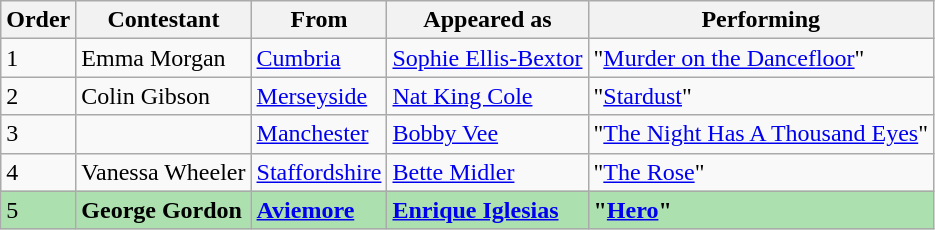<table class="wikitable">
<tr>
<th>Order</th>
<th>Contestant</th>
<th>From</th>
<th>Appeared as</th>
<th>Performing</th>
</tr>
<tr>
<td>1</td>
<td>Emma Morgan</td>
<td><a href='#'>Cumbria</a></td>
<td><a href='#'>Sophie Ellis-Bextor</a></td>
<td>"<a href='#'>Murder on the Dancefloor</a>"</td>
</tr>
<tr>
<td>2</td>
<td>Colin Gibson</td>
<td><a href='#'>Merseyside</a></td>
<td><a href='#'>Nat King Cole</a></td>
<td>"<a href='#'>Stardust</a>"</td>
</tr>
<tr>
<td>3</td>
<td></td>
<td><a href='#'>Manchester</a></td>
<td><a href='#'>Bobby Vee</a></td>
<td>"<a href='#'>The Night Has A Thousand Eyes</a>"</td>
</tr>
<tr>
<td>4</td>
<td>Vanessa Wheeler</td>
<td><a href='#'>Staffordshire</a></td>
<td><a href='#'>Bette Midler</a></td>
<td>"<a href='#'>The Rose</a>"</td>
</tr>
<tr style="background:#ACE1AF;">
<td>5</td>
<td><strong>George Gordon</strong></td>
<td><strong><a href='#'>Aviemore</a></strong></td>
<td><strong><a href='#'>Enrique Iglesias</a></strong></td>
<td><strong>"<a href='#'>Hero</a>"</strong></td>
</tr>
</table>
